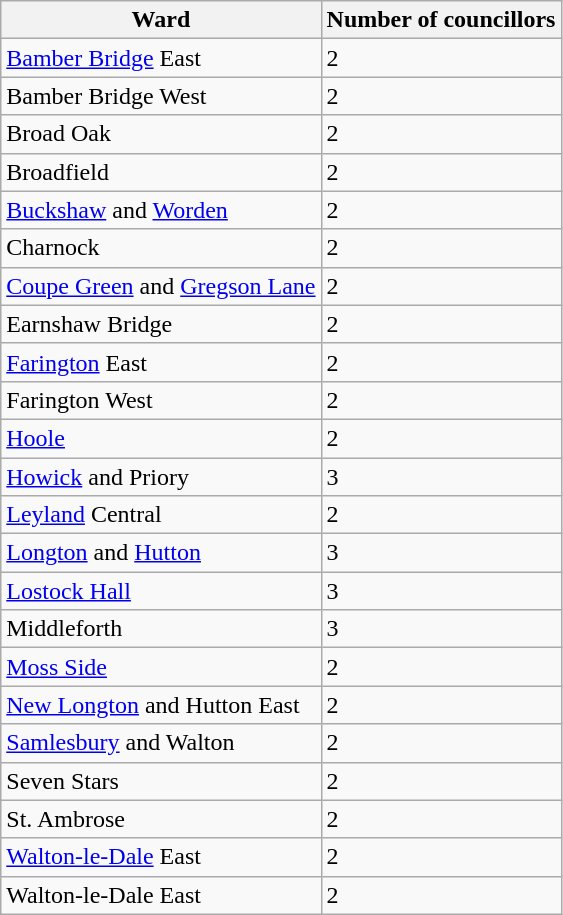<table class="wikitable sortable">
<tr>
<th>Ward</th>
<th>Number of councillors</th>
</tr>
<tr>
<td><a href='#'>Bamber Bridge</a> East</td>
<td>2</td>
</tr>
<tr>
<td>Bamber Bridge West</td>
<td>2</td>
</tr>
<tr>
<td>Broad Oak</td>
<td>2</td>
</tr>
<tr>
<td>Broadfield</td>
<td>2</td>
</tr>
<tr>
<td><a href='#'>Buckshaw</a> and <a href='#'>Worden</a></td>
<td>2</td>
</tr>
<tr>
<td>Charnock</td>
<td>2</td>
</tr>
<tr>
<td><a href='#'>Coupe Green</a> and <a href='#'>Gregson Lane</a></td>
<td>2</td>
</tr>
<tr>
<td>Earnshaw Bridge</td>
<td>2</td>
</tr>
<tr>
<td><a href='#'>Farington</a> East</td>
<td>2</td>
</tr>
<tr>
<td>Farington West</td>
<td>2</td>
</tr>
<tr>
<td><a href='#'>Hoole</a></td>
<td>2</td>
</tr>
<tr>
<td><a href='#'>Howick</a> and Priory</td>
<td>3</td>
</tr>
<tr>
<td><a href='#'>Leyland</a> Central</td>
<td>2</td>
</tr>
<tr>
<td><a href='#'>Longton</a> and <a href='#'>Hutton</a></td>
<td>3</td>
</tr>
<tr>
<td><a href='#'>Lostock Hall</a></td>
<td>3</td>
</tr>
<tr>
<td>Middleforth</td>
<td>3</td>
</tr>
<tr>
<td><a href='#'>Moss Side</a></td>
<td>2</td>
</tr>
<tr>
<td><a href='#'>New Longton</a> and Hutton East</td>
<td>2</td>
</tr>
<tr>
<td><a href='#'>Samlesbury</a> and Walton</td>
<td>2</td>
</tr>
<tr>
<td>Seven Stars</td>
<td>2</td>
</tr>
<tr>
<td>St. Ambrose</td>
<td>2</td>
</tr>
<tr>
<td><a href='#'>Walton-le-Dale</a> East</td>
<td>2</td>
</tr>
<tr>
<td>Walton-le-Dale East</td>
<td>2</td>
</tr>
</table>
